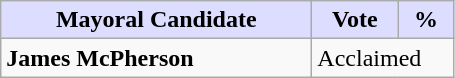<table class="wikitable">
<tr>
<th style="background:#ddf; width:200px;">Mayoral Candidate</th>
<th style="background:#ddf; width:50px;">Vote</th>
<th style="background:#ddf; width:30px;">%</th>
</tr>
<tr>
<td><strong>James McPherson</strong></td>
<td colspan="2">Acclaimed</td>
</tr>
</table>
